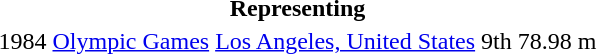<table>
<tr>
<th colspan="5">Representing </th>
</tr>
<tr>
<td>1984</td>
<td><a href='#'>Olympic Games</a></td>
<td><a href='#'>Los Angeles, United States</a></td>
<td>9th</td>
<td>78.98 m</td>
</tr>
</table>
